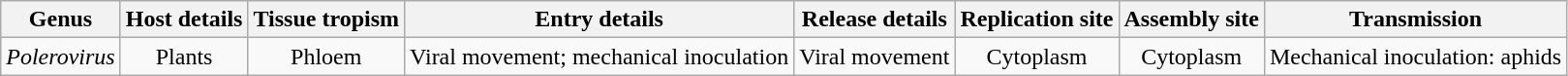<table class="wikitable sortable" style="text-align:center">
<tr>
<th>Genus</th>
<th>Host details</th>
<th>Tissue tropism</th>
<th>Entry details</th>
<th>Release details</th>
<th>Replication site</th>
<th>Assembly site</th>
<th>Transmission</th>
</tr>
<tr>
<td><em>Polerovirus</em></td>
<td>Plants</td>
<td>Phloem</td>
<td>Viral movement; mechanical inoculation</td>
<td>Viral movement</td>
<td>Cytoplasm</td>
<td>Cytoplasm</td>
<td>Mechanical inoculation: aphids</td>
</tr>
</table>
